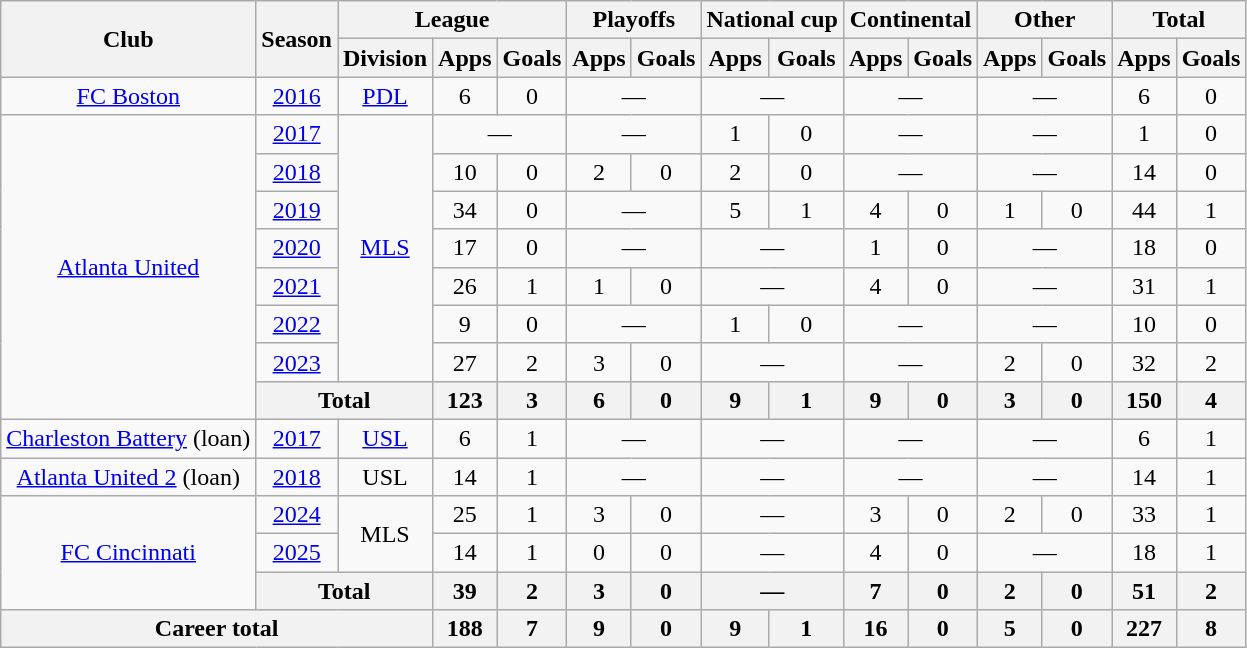<table class=wikitable style=text-align:center>
<tr>
<th rowspan=2>Club</th>
<th rowspan=2>Season</th>
<th colspan=3>League</th>
<th colspan=2>Playoffs</th>
<th colspan=2>National cup</th>
<th colspan=2>Continental</th>
<th colspan=2>Other</th>
<th colspan=2>Total</th>
</tr>
<tr>
<th>Division</th>
<th>Apps</th>
<th>Goals</th>
<th>Apps</th>
<th>Goals</th>
<th>Apps</th>
<th>Goals</th>
<th>Apps</th>
<th>Goals</th>
<th>Apps</th>
<th>Goals</th>
<th>Apps</th>
<th>Goals</th>
</tr>
<tr>
<td><a href='#'>FC Boston</a></td>
<td><a href='#'>2016</a></td>
<td><a href='#'>PDL</a></td>
<td>6</td>
<td>0</td>
<td colspan=2>—</td>
<td colspan=2>—</td>
<td colspan=2>—</td>
<td colspan=2>—</td>
<td>6</td>
<td>0</td>
</tr>
<tr>
<td rowspan=8><a href='#'>Atlanta United</a></td>
<td><a href='#'>2017</a></td>
<td rowspan=7><a href='#'>MLS</a></td>
<td colspan=2>—</td>
<td colspan=2>—</td>
<td>1</td>
<td>0</td>
<td colspan=2>—</td>
<td colspan=2>—</td>
<td>1</td>
<td>0</td>
</tr>
<tr>
<td><a href='#'>2018</a></td>
<td>10</td>
<td>0</td>
<td>2</td>
<td>0</td>
<td>2</td>
<td>0</td>
<td colspan=2>—</td>
<td colspan=2>—</td>
<td>14</td>
<td>0</td>
</tr>
<tr>
<td><a href='#'>2019</a></td>
<td>34</td>
<td>0</td>
<td colspan=2>—</td>
<td>5</td>
<td>1</td>
<td>4</td>
<td>0</td>
<td>1</td>
<td>0</td>
<td>44</td>
<td>1</td>
</tr>
<tr>
<td><a href='#'>2020</a></td>
<td>17</td>
<td>0</td>
<td colspan=2>—</td>
<td colspan=2>—</td>
<td>1</td>
<td>0</td>
<td colspan=2>—</td>
<td>18</td>
<td>0</td>
</tr>
<tr>
<td><a href='#'>2021</a></td>
<td>26</td>
<td>1</td>
<td>1</td>
<td>0</td>
<td colspan=2>—</td>
<td>4</td>
<td>0</td>
<td colspan=2>—</td>
<td>31</td>
<td>1</td>
</tr>
<tr>
<td><a href='#'>2022</a></td>
<td>9</td>
<td>0</td>
<td colspan=2>—</td>
<td>1</td>
<td>0</td>
<td colspan=2>—</td>
<td colspan=2>—</td>
<td>10</td>
<td>0</td>
</tr>
<tr>
<td><a href='#'>2023</a></td>
<td>27</td>
<td>2</td>
<td>3</td>
<td>0</td>
<td colspan=2>—</td>
<td colspan=2>—</td>
<td>2</td>
<td>0</td>
<td>32</td>
<td>2</td>
</tr>
<tr>
<th colspan=2>Total</th>
<th>123</th>
<th>3</th>
<th>6</th>
<th>0</th>
<th>9</th>
<th>1</th>
<th>9</th>
<th>0</th>
<th>3</th>
<th>0</th>
<th>150</th>
<th>4</th>
</tr>
<tr>
<td><a href='#'>Charleston Battery</a> (loan)</td>
<td><a href='#'>2017</a></td>
<td><a href='#'>USL</a></td>
<td>6</td>
<td>1</td>
<td colspan=2>—</td>
<td colspan=2>—</td>
<td colspan=2>—</td>
<td colspan=2>—</td>
<td>6</td>
<td>1</td>
</tr>
<tr>
<td><a href='#'>Atlanta United 2</a> (loan)</td>
<td><a href='#'>2018</a></td>
<td>USL</td>
<td>14</td>
<td>1</td>
<td colspan=2>—</td>
<td colspan=2>—</td>
<td colspan=2>—</td>
<td colspan=2>—</td>
<td>14</td>
<td>1</td>
</tr>
<tr>
<td rowspan=3><a href='#'>FC Cincinnati</a></td>
<td><a href='#'>2024</a></td>
<td rowspan=2>MLS</td>
<td>25</td>
<td>1</td>
<td>3</td>
<td>0</td>
<td colspan=2>—</td>
<td>3</td>
<td>0</td>
<td>2</td>
<td>0</td>
<td>33</td>
<td>1</td>
</tr>
<tr>
<td><a href='#'>2025</a></td>
<td>14</td>
<td>1</td>
<td>0</td>
<td>0</td>
<td colspan=2>—</td>
<td>4</td>
<td>0</td>
<td colspan=2>—</td>
<td>18</td>
<td>1</td>
</tr>
<tr>
<th colspan=2>Total</th>
<th>39</th>
<th>2</th>
<th>3</th>
<th>0</th>
<th colspan=2>—</th>
<th>7</th>
<th>0</th>
<th>2</th>
<th>0</th>
<th>51</th>
<th>2</th>
</tr>
<tr>
<th colspan=3>Career total</th>
<th>188</th>
<th>7</th>
<th>9</th>
<th>0</th>
<th>9</th>
<th>1</th>
<th>16</th>
<th>0</th>
<th>5</th>
<th>0</th>
<th>227</th>
<th>8</th>
</tr>
</table>
